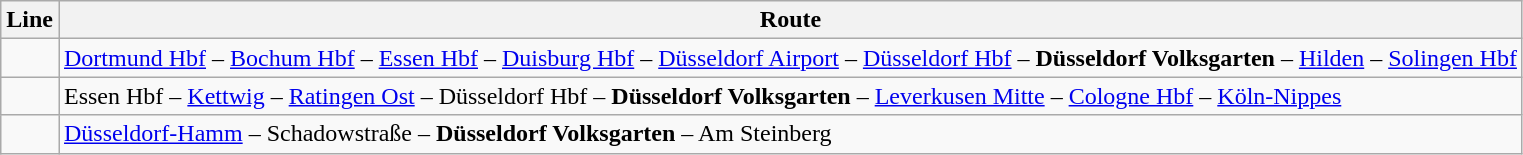<table class="wikitable">
<tr>
<th>Line</th>
<th>Route</th>
</tr>
<tr>
<td></td>
<td><a href='#'>Dortmund Hbf</a> – <a href='#'>Bochum Hbf</a> – <a href='#'>Essen Hbf</a> – <a href='#'>Duisburg Hbf</a> – <a href='#'>Düsseldorf Airport</a> – <a href='#'>Düsseldorf Hbf</a> – <strong>Düsseldorf Volksgarten</strong> – <a href='#'>Hilden</a> – <a href='#'>Solingen Hbf</a></td>
</tr>
<tr>
<td></td>
<td>Essen Hbf – <a href='#'>Kettwig</a> – <a href='#'>Ratingen Ost</a> – Düsseldorf Hbf – <strong>Düsseldorf Volksgarten</strong> – <a href='#'>Leverkusen Mitte</a> – <a href='#'>Cologne Hbf</a> – <a href='#'>Köln-Nippes</a></td>
</tr>
<tr>
<td></td>
<td><a href='#'>Düsseldorf-Hamm</a> – Schadowstraße  – <strong>Düsseldorf Volksgarten</strong> – Am Steinberg</td>
</tr>
</table>
